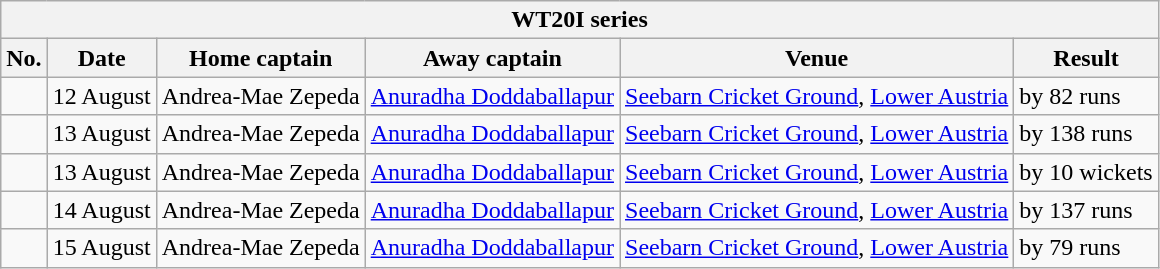<table class="wikitable">
<tr>
<th colspan="9">WT20I series</th>
</tr>
<tr>
<th>No.</th>
<th>Date</th>
<th>Home captain</th>
<th>Away captain</th>
<th>Venue</th>
<th>Result</th>
</tr>
<tr>
<td></td>
<td>12 August</td>
<td>Andrea-Mae Zepeda</td>
<td><a href='#'>Anuradha Doddaballapur</a></td>
<td><a href='#'>Seebarn Cricket Ground</a>, <a href='#'>Lower Austria</a></td>
<td> by 82 runs</td>
</tr>
<tr>
<td></td>
<td>13 August</td>
<td>Andrea-Mae Zepeda</td>
<td><a href='#'>Anuradha Doddaballapur</a></td>
<td><a href='#'>Seebarn Cricket Ground</a>, <a href='#'>Lower Austria</a></td>
<td> by 138 runs</td>
</tr>
<tr>
<td></td>
<td>13 August</td>
<td>Andrea-Mae Zepeda</td>
<td><a href='#'>Anuradha Doddaballapur</a></td>
<td><a href='#'>Seebarn Cricket Ground</a>, <a href='#'>Lower Austria</a></td>
<td> by 10 wickets</td>
</tr>
<tr>
<td></td>
<td>14 August</td>
<td>Andrea-Mae Zepeda</td>
<td><a href='#'>Anuradha Doddaballapur</a></td>
<td><a href='#'>Seebarn Cricket Ground</a>, <a href='#'>Lower Austria</a></td>
<td> by 137 runs</td>
</tr>
<tr>
<td></td>
<td>15 August</td>
<td>Andrea-Mae Zepeda</td>
<td><a href='#'>Anuradha Doddaballapur</a></td>
<td><a href='#'>Seebarn Cricket Ground</a>, <a href='#'>Lower Austria</a></td>
<td> by 79 runs</td>
</tr>
</table>
